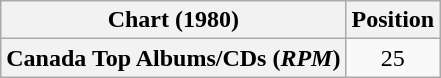<table class="wikitable plainrowheaders" style="text-align:center">
<tr>
<th scope="col">Chart (1980)</th>
<th scope="col">Position</th>
</tr>
<tr>
<th scope="row">Canada Top Albums/CDs (<em>RPM</em>)</th>
<td>25</td>
</tr>
</table>
